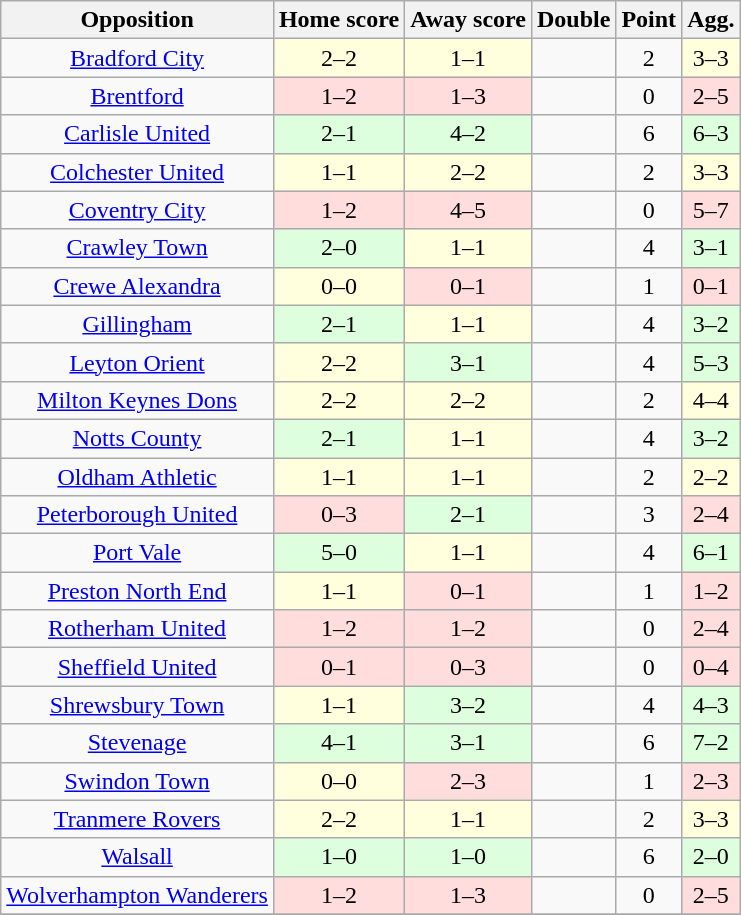<table class="wikitable" style="text-align: center;">
<tr>
<th>Opposition</th>
<th>Home score</th>
<th>Away score</th>
<th>Double</th>
<th>Point</th>
<th>Agg.</th>
</tr>
<tr>
<td><a href='#'>Bradford City</a></td>
<td style="background:#ffd;">2–2</td>
<td style="background:#ffd;">1–1</td>
<td></td>
<td>2</td>
<td style="background:#ffd;">3–3</td>
</tr>
<tr>
<td><a href='#'>Brentford</a></td>
<td style="background:#fdd;">1–2</td>
<td style="background:#fdd;">1–3</td>
<td></td>
<td>0</td>
<td style="background:#fdd;">2–5</td>
</tr>
<tr>
<td><a href='#'>Carlisle United</a></td>
<td style="background:#dfd;">2–1</td>
<td style="background:#dfd;">4–2</td>
<td></td>
<td>6</td>
<td style="background:#dfd;">6–3</td>
</tr>
<tr>
<td><a href='#'>Colchester United</a></td>
<td style="background:#ffd;">1–1</td>
<td style="background:#ffd;">2–2</td>
<td></td>
<td>2</td>
<td style="background:#ffd;">3–3</td>
</tr>
<tr>
<td><a href='#'>Coventry City</a></td>
<td style="background:#fdd;">1–2</td>
<td style="background:#fdd;">4–5</td>
<td></td>
<td>0</td>
<td style="background:#fdd;">5–7</td>
</tr>
<tr>
<td><a href='#'>Crawley Town</a></td>
<td style="background:#dfd;">2–0</td>
<td style="background:#ffd;">1–1</td>
<td></td>
<td>4</td>
<td style="background:#dfd;">3–1</td>
</tr>
<tr>
<td><a href='#'>Crewe Alexandra</a></td>
<td style="background:#ffd;">0–0</td>
<td style="background:#fdd;">0–1</td>
<td></td>
<td>1</td>
<td style="background:#fdd;">0–1</td>
</tr>
<tr>
<td><a href='#'>Gillingham</a></td>
<td style="background:#dfd;">2–1</td>
<td style="background:#ffd;">1–1</td>
<td></td>
<td>4</td>
<td style="background:#dfd;">3–2</td>
</tr>
<tr>
<td><a href='#'>Leyton Orient</a></td>
<td style="background:#ffd;">2–2</td>
<td style="background:#dfd;">3–1</td>
<td></td>
<td>4</td>
<td style="background:#dfd;">5–3</td>
</tr>
<tr>
<td><a href='#'>Milton Keynes Dons</a></td>
<td style="background:#ffd;">2–2</td>
<td style="background:#ffd;">2–2</td>
<td></td>
<td>2</td>
<td style="background:#ffd;">4–4</td>
</tr>
<tr>
<td><a href='#'>Notts County</a></td>
<td style="background:#dfd;">2–1</td>
<td style="background:#ffd;">1–1</td>
<td></td>
<td>4</td>
<td style="background:#dfd;">3–2</td>
</tr>
<tr>
<td><a href='#'>Oldham Athletic</a></td>
<td style="background:#ffd;">1–1</td>
<td style="background:#ffd;">1–1</td>
<td></td>
<td>2</td>
<td style="background:#ffd;">2–2</td>
</tr>
<tr>
<td><a href='#'>Peterborough United</a></td>
<td style="background:#fdd;">0–3</td>
<td style="background:#dfd;">2–1</td>
<td></td>
<td>3</td>
<td style="background:#fdd;">2–4</td>
</tr>
<tr>
<td><a href='#'>Port Vale</a></td>
<td style="background:#dfd;">5–0</td>
<td style="background:#ffd;">1–1</td>
<td></td>
<td>4</td>
<td style="background:#dfd;">6–1</td>
</tr>
<tr>
<td><a href='#'>Preston North End</a></td>
<td style="background:#ffd;">1–1</td>
<td style="background:#fdd;">0–1</td>
<td></td>
<td>1</td>
<td style="background:#fdd;">1–2</td>
</tr>
<tr>
<td><a href='#'>Rotherham United</a></td>
<td style="background:#fdd;">1–2</td>
<td style="background:#fdd;">1–2</td>
<td></td>
<td>0</td>
<td style="background:#fdd;">2–4</td>
</tr>
<tr>
<td><a href='#'>Sheffield United</a></td>
<td style="background:#fdd;">0–1</td>
<td style="background:#fdd;">0–3</td>
<td></td>
<td>0</td>
<td style="background:#fdd;">0–4</td>
</tr>
<tr>
<td><a href='#'>Shrewsbury Town</a></td>
<td style="background:#ffd;">1–1</td>
<td style="background:#dfd;">3–2</td>
<td></td>
<td>4</td>
<td style="background:#dfd;">4–3</td>
</tr>
<tr>
<td><a href='#'>Stevenage</a></td>
<td style="background:#dfd;">4–1</td>
<td style="background:#dfd;">3–1</td>
<td></td>
<td>6</td>
<td style="background:#dfd;">7–2</td>
</tr>
<tr>
<td><a href='#'>Swindon Town</a></td>
<td style="background:#ffd;">0–0</td>
<td style="background:#fdd;">2–3</td>
<td></td>
<td>1</td>
<td style="background:#fdd;">2–3</td>
</tr>
<tr>
<td><a href='#'>Tranmere Rovers</a></td>
<td style="background:#ffd;">2–2</td>
<td style="background:#ffd;">1–1</td>
<td></td>
<td>2</td>
<td style="background:#ffd;">3–3</td>
</tr>
<tr>
<td><a href='#'>Walsall</a></td>
<td style="background:#dfd;">1–0</td>
<td style="background:#dfd;">1–0</td>
<td></td>
<td>6</td>
<td style="background:#dfd;">2–0</td>
</tr>
<tr>
<td><a href='#'>Wolverhampton Wanderers</a></td>
<td style="background:#fdd;">1–2</td>
<td style="background:#fdd;">1–3</td>
<td></td>
<td>0</td>
<td style="background:#fdd;">2–5</td>
</tr>
<tr>
</tr>
</table>
